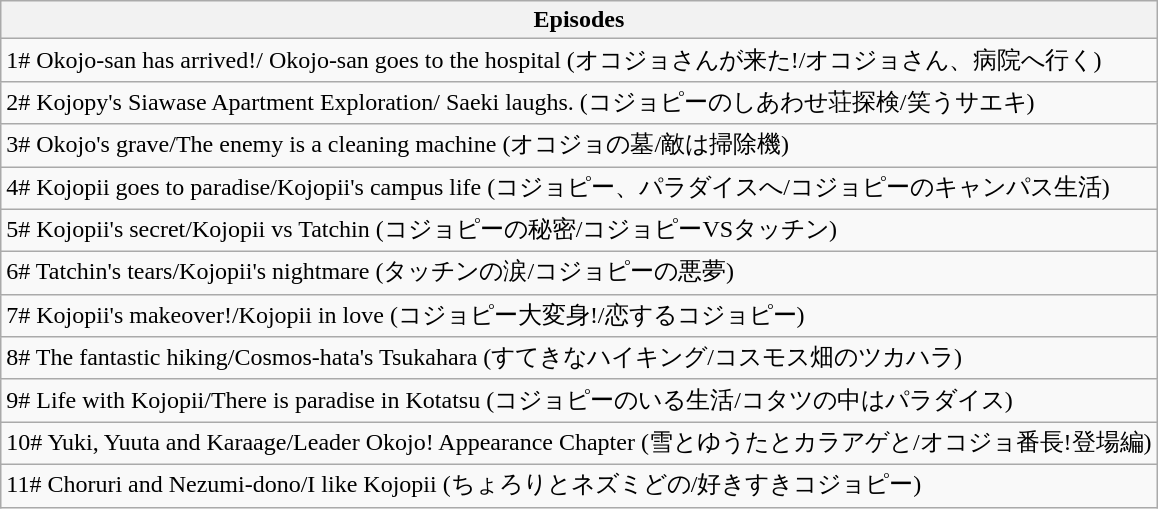<table class="wikitable">
<tr>
<th>Episodes</th>
</tr>
<tr>
<td>1# Okojo-san has arrived!/ Okojo-san goes to the hospital (オコジョさんが来た!/オコジョさん、病院へ行く)</td>
</tr>
<tr>
<td>2# Kojopy's Siawase Apartment Exploration/ Saeki laughs. (コジョピーのしあわせ荘探検/笑うサエキ)</td>
</tr>
<tr>
<td>3# Okojo's grave/The enemy is a cleaning machine (オコジョの墓/敵は掃除機)</td>
</tr>
<tr>
<td>4# Kojopii goes to paradise/Kojopii's campus life (コジョピー、パラダイスへ/コジョピーのキャンパス生活)</td>
</tr>
<tr>
<td>5# Kojopii's secret/Kojopii vs Tatchin (コジョピーの秘密/コジョピーVSタッチン)</td>
</tr>
<tr>
<td>6# Tatchin's tears/Kojopii's nightmare (タッチンの涙/コジョピーの悪夢)</td>
</tr>
<tr>
<td>7# Kojopii's makeover!/Kojopii in love (コジョピー大変身!/恋するコジョピー)</td>
</tr>
<tr>
<td>8# The fantastic hiking/Cosmos-hata's Tsukahara (すてきなハイキング/コスモス畑のツカハラ)</td>
</tr>
<tr>
<td>9# Life with Kojopii/There is paradise in Kotatsu (コジョピーのいる生活/コタツの中はパラダイス)</td>
</tr>
<tr>
<td>10# Yuki, Yuuta and Karaage/Leader Okojo! Appearance Chapter (雪とゆうたとカラアゲと/オコジョ番長!登場編)</td>
</tr>
<tr>
<td>11# Choruri and Nezumi-dono/I like Kojopii (ちょろりとネズミどの/好きすきコジョピー)</td>
</tr>
</table>
